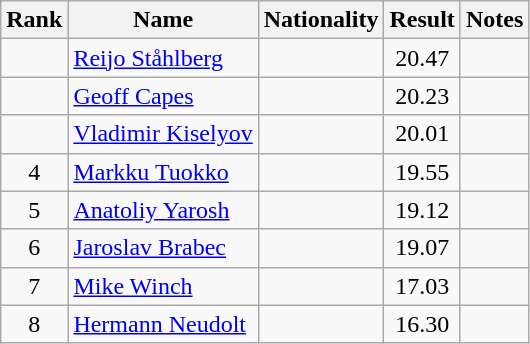<table class="wikitable sortable" style="text-align:center">
<tr>
<th>Rank</th>
<th>Name</th>
<th>Nationality</th>
<th>Result</th>
<th>Notes</th>
</tr>
<tr>
<td></td>
<td align="left"><a href='#'>Reijo Ståhlberg</a></td>
<td align=left></td>
<td>20.47</td>
<td></td>
</tr>
<tr>
<td></td>
<td align="left"><a href='#'>Geoff Capes</a></td>
<td align=left></td>
<td>20.23</td>
<td></td>
</tr>
<tr>
<td></td>
<td align="left"><a href='#'>Vladimir Kiselyov</a></td>
<td align=left></td>
<td>20.01</td>
<td></td>
</tr>
<tr>
<td>4</td>
<td align="left"><a href='#'>Markku Tuokko</a></td>
<td align=left></td>
<td>19.55</td>
<td></td>
</tr>
<tr>
<td>5</td>
<td align="left"><a href='#'>Anatoliy Yarosh</a></td>
<td align=left></td>
<td>19.12</td>
<td></td>
</tr>
<tr>
<td>6</td>
<td align="left"><a href='#'>Jaroslav Brabec</a></td>
<td align=left></td>
<td>19.07</td>
<td></td>
</tr>
<tr>
<td>7</td>
<td align="left"><a href='#'>Mike Winch</a></td>
<td align=left></td>
<td>17.03</td>
<td></td>
</tr>
<tr>
<td>8</td>
<td align="left"><a href='#'>Hermann Neudolt</a></td>
<td align=left></td>
<td>16.30</td>
<td></td>
</tr>
</table>
